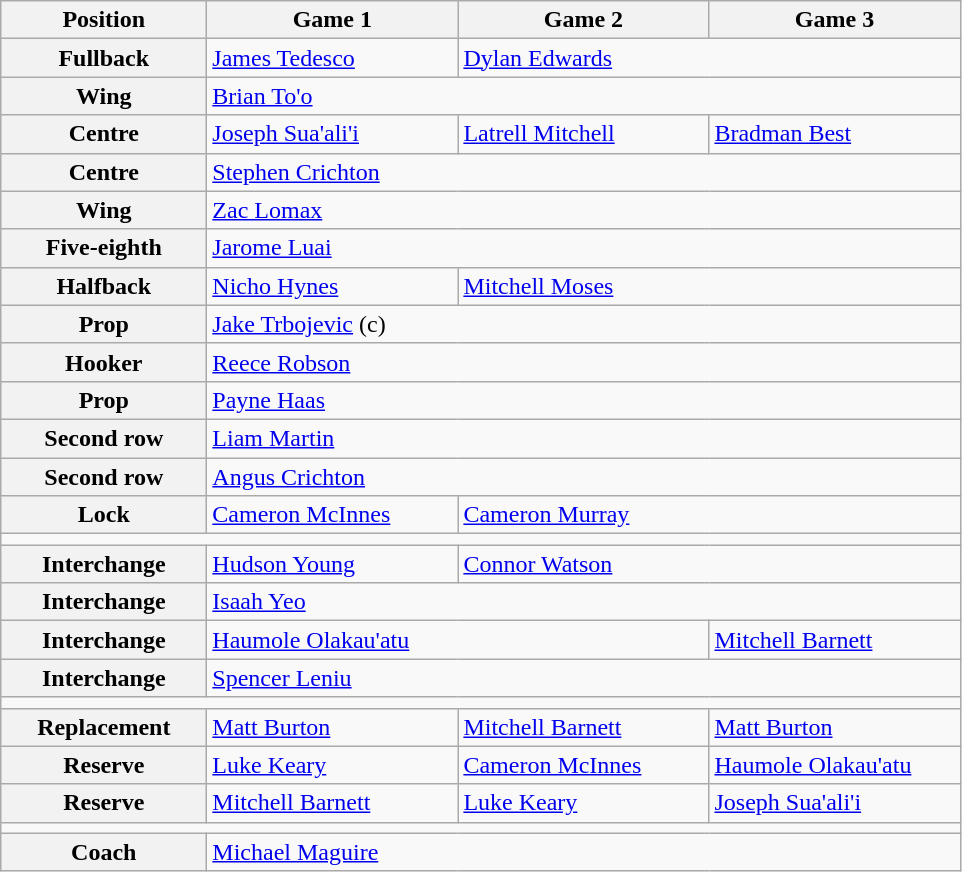<table class="wikitable">
<tr>
<th style="width:130px;">Position</th>
<th style="width:160px;">Game 1</th>
<th style="width:160px;">Game 2</th>
<th style="width:160px;">Game 3</th>
</tr>
<tr>
<th>Fullback</th>
<td> <a href='#'>James Tedesco</a></td>
<td colspan="2"> <a href='#'>Dylan Edwards</a></td>
</tr>
<tr>
<th>Wing</th>
<td colspan="3"> <a href='#'>Brian To'o</a></td>
</tr>
<tr>
<th>Centre</th>
<td> <a href='#'>Joseph Sua'ali'i</a></td>
<td> <a href='#'>Latrell Mitchell</a></td>
<td> <a href='#'>Bradman Best</a></td>
</tr>
<tr>
<th>Centre</th>
<td colspan="3"> <a href='#'>Stephen Crichton</a></td>
</tr>
<tr>
<th>Wing</th>
<td colspan="3"> <a href='#'>Zac Lomax</a></td>
</tr>
<tr>
<th>Five-eighth</th>
<td colspan="3"> <a href='#'>Jarome Luai</a></td>
</tr>
<tr>
<th>Halfback</th>
<td> <a href='#'>Nicho Hynes</a></td>
<td colspan="2"> <a href='#'>Mitchell Moses</a></td>
</tr>
<tr>
<th>Prop</th>
<td colspan="3"> <a href='#'>Jake Trbojevic</a> (c)</td>
</tr>
<tr>
<th>Hooker</th>
<td colspan="3"> <a href='#'>Reece Robson</a></td>
</tr>
<tr>
<th>Prop</th>
<td colspan="3"> <a href='#'>Payne Haas</a></td>
</tr>
<tr>
<th>Second row</th>
<td colspan="3"> <a href='#'>Liam Martin</a></td>
</tr>
<tr>
<th>Second row</th>
<td colspan="3"> <a href='#'>Angus Crichton</a></td>
</tr>
<tr>
<th>Lock</th>
<td> <a href='#'>Cameron McInnes</a></td>
<td colspan="2"> <a href='#'>Cameron Murray</a></td>
</tr>
<tr>
<td colspan="4"></td>
</tr>
<tr>
<th>Interchange</th>
<td> <a href='#'>Hudson Young</a></td>
<td colspan="2"> <a href='#'>Connor Watson</a></td>
</tr>
<tr>
<th>Interchange</th>
<td colspan="3"> <a href='#'>Isaah Yeo</a></td>
</tr>
<tr>
<th>Interchange</th>
<td colspan="2"> <a href='#'>Haumole Olakau'atu</a></td>
<td> <a href='#'>Mitchell Barnett</a></td>
</tr>
<tr>
<th>Interchange</th>
<td colspan="3"> <a href='#'>Spencer Leniu</a></td>
</tr>
<tr>
<td colspan="4"></td>
</tr>
<tr>
<th>Replacement</th>
<td> <a href='#'>Matt Burton</a></td>
<td> <a href='#'>Mitchell Barnett</a></td>
<td> <a href='#'>Matt Burton</a></td>
</tr>
<tr>
<th>Reserve</th>
<td> <a href='#'>Luke Keary</a></td>
<td> <a href='#'>Cameron McInnes</a></td>
<td> <a href='#'>Haumole Olakau'atu</a></td>
</tr>
<tr>
<th>Reserve</th>
<td> <a href='#'>Mitchell Barnett</a></td>
<td> <a href='#'>Luke Keary</a></td>
<td> <a href='#'>Joseph Sua'ali'i</a></td>
</tr>
<tr>
<td colspan="4"></td>
</tr>
<tr>
<th>Coach</th>
<td colspan="3"> <a href='#'>Michael Maguire</a></td>
</tr>
</table>
